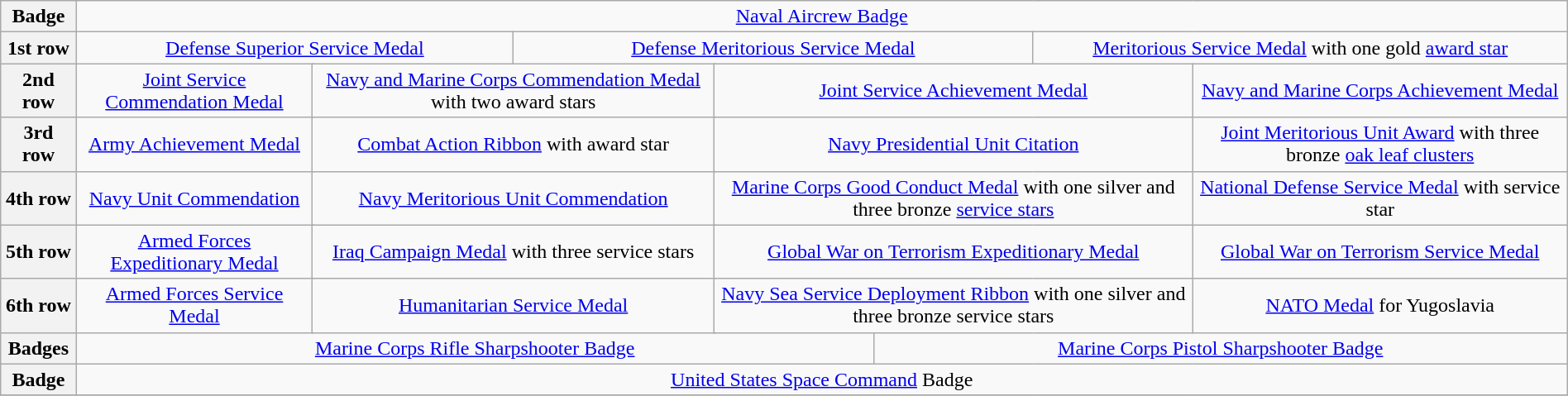<table class="wikitable" style="margin:1em auto; text-align:center;">
<tr>
<th>Badge</th>
<td colspan="13"><a href='#'>Naval Aircrew Badge</a></td>
</tr>
<tr>
<th>1st row</th>
<td colspan="4"><a href='#'>Defense Superior Service Medal</a></td>
<td colspan="4"><a href='#'>Defense Meritorious Service Medal</a></td>
<td colspan="4"><a href='#'>Meritorious Service Medal</a> with one gold <a href='#'>award star</a></td>
</tr>
<tr>
<th>2nd row</th>
<td colspan="3"><a href='#'>Joint Service Commendation Medal</a></td>
<td colspan="3"><a href='#'>Navy and Marine Corps Commendation Medal</a> with two award stars</td>
<td colspan="3"><a href='#'>Joint Service Achievement Medal</a></td>
<td colspan="3"><a href='#'>Navy and Marine Corps Achievement Medal</a></td>
</tr>
<tr>
<th>3rd row</th>
<td colspan="3"><a href='#'>Army Achievement Medal</a></td>
<td colspan="3"><a href='#'>Combat Action Ribbon</a> with award star</td>
<td colspan="3"><a href='#'>Navy Presidential Unit Citation</a></td>
<td colspan="3"><a href='#'>Joint Meritorious Unit Award</a> with three bronze <a href='#'>oak leaf clusters</a></td>
</tr>
<tr>
<th>4th row</th>
<td colspan="3"><a href='#'>Navy Unit Commendation</a></td>
<td colspan="3"><a href='#'>Navy Meritorious Unit Commendation</a></td>
<td colspan="3"><a href='#'>Marine Corps Good Conduct Medal</a> with one silver and three bronze <a href='#'>service stars</a></td>
<td colspan="3"><a href='#'>National Defense Service Medal</a> with service star</td>
</tr>
<tr>
<th>5th row</th>
<td colspan="3"><a href='#'>Armed Forces Expeditionary Medal</a></td>
<td colspan="3"><a href='#'>Iraq Campaign Medal</a> with three service stars</td>
<td colspan="3"><a href='#'>Global War on Terrorism Expeditionary Medal</a></td>
<td colspan="3"><a href='#'>Global War on Terrorism Service Medal</a></td>
</tr>
<tr>
<th>6th row</th>
<td colspan="3"><a href='#'>Armed Forces Service Medal</a></td>
<td colspan="3"><a href='#'>Humanitarian Service Medal</a></td>
<td colspan="3"><a href='#'>Navy Sea Service Deployment Ribbon</a> with one silver and three bronze service stars</td>
<td colspan="3"><a href='#'>NATO Medal</a> for Yugoslavia</td>
</tr>
<tr>
<th>Badges</th>
<td colspan="7"><a href='#'>Marine Corps Rifle Sharpshooter Badge</a></td>
<td colspan="7"><a href='#'>Marine Corps Pistol Sharpshooter Badge</a></td>
</tr>
<tr>
<th>Badge</th>
<td colspan="13"><a href='#'>United States Space Command</a> Badge</td>
</tr>
<tr>
</tr>
</table>
